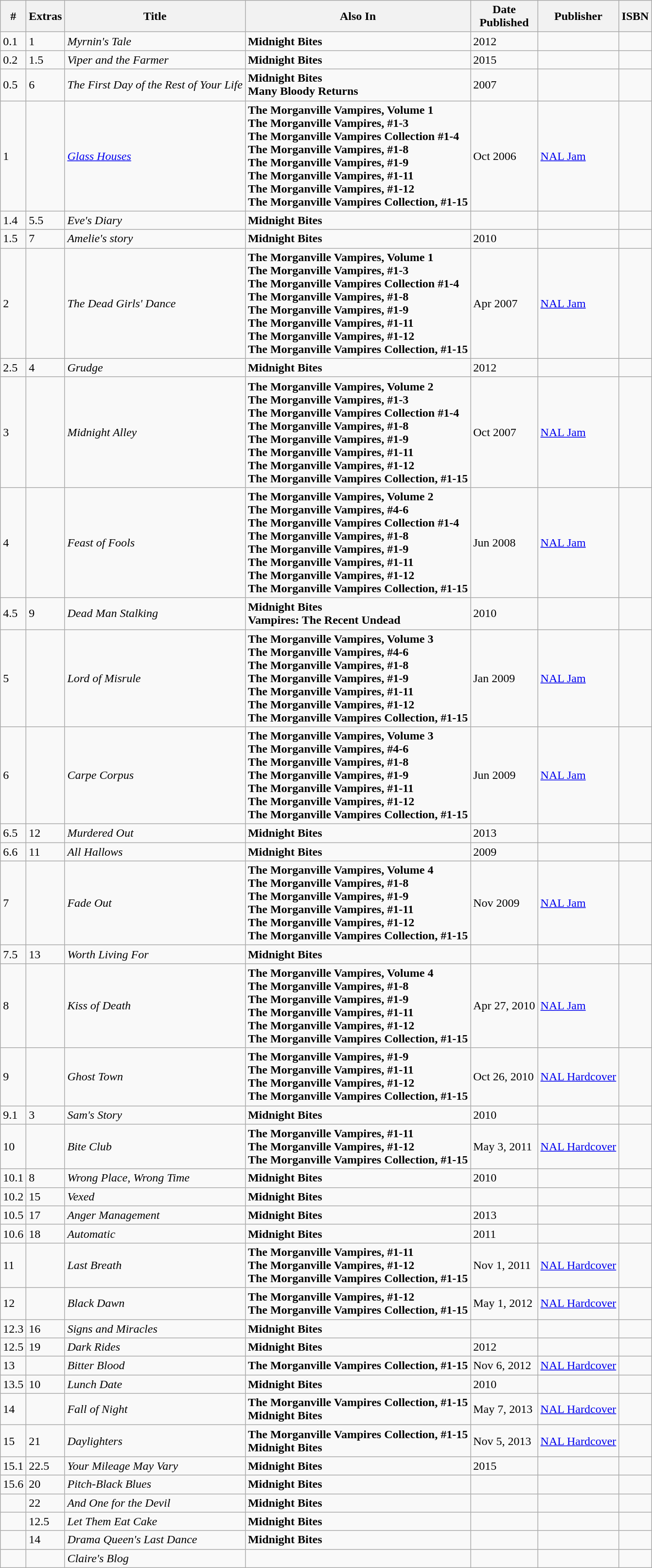<table class="wikitable">
<tr>
<th>#</th>
<th>Extras<br></th>
<th>Title</th>
<th>Also In</th>
<th>Date<br>Published</th>
<th>Publisher</th>
<th>ISBN</th>
</tr>
<tr>
<td>0.1</td>
<td>1</td>
<td><em>Myrnin's Tale</em></td>
<td><strong>Midnight Bites</strong></td>
<td>2012</td>
<td></td>
<td></td>
</tr>
<tr>
<td>0.2</td>
<td>1.5</td>
<td><em>Viper and the Farmer</em></td>
<td><strong>Midnight Bites</strong></td>
<td>2015</td>
<td></td>
<td></td>
</tr>
<tr>
<td>0.5</td>
<td>6</td>
<td><em>The First Day of the Rest of Your Life</em></td>
<td><strong>Midnight Bites</strong><br><strong>Many Bloody Returns</strong></td>
<td>2007</td>
<td></td>
<td></td>
</tr>
<tr>
<td>1</td>
<td></td>
<td><em><a href='#'>Glass Houses</a></em></td>
<td><strong>The Morganville Vampires, Volume 1</strong><br><strong>The Morganville Vampires, #1-3</strong><br><strong>The Morganville Vampires Collection #1-4</strong><br><strong>The Morganville Vampires, #1-8</strong><br><strong>The Morganville Vampires, #1-9</strong><br><strong>The Morganville Vampires, #1-11</strong><br><strong>The Morganville Vampires, #1-12</strong><br><strong>The Morganville Vampires Collection, #1-15</strong></td>
<td>Oct 2006</td>
<td><a href='#'>NAL Jam</a></td>
<td></td>
</tr>
<tr>
<td>1.4</td>
<td>5.5</td>
<td><em>Eve's Diary</em></td>
<td><strong>Midnight Bites</strong></td>
<td></td>
<td></td>
<td></td>
</tr>
<tr>
<td>1.5</td>
<td>7</td>
<td><em>Amelie's story</em></td>
<td><strong>Midnight Bites</strong></td>
<td>2010</td>
<td></td>
<td></td>
</tr>
<tr>
<td>2</td>
<td></td>
<td><em>The Dead Girls' Dance</em></td>
<td><strong>The Morganville Vampires, Volume 1</strong><br><strong>The Morganville Vampires, #1-3</strong><br><strong>The Morganville Vampires Collection #1-4</strong><br><strong>The Morganville Vampires, #1-8</strong><br><strong>The Morganville Vampires, #1-9</strong><br><strong>The Morganville Vampires, #1-11</strong><br><strong>The Morganville Vampires, #1-12</strong><br><strong>The Morganville Vampires Collection, #1-15</strong></td>
<td>Apr 2007</td>
<td><a href='#'>NAL Jam</a></td>
<td></td>
</tr>
<tr>
<td>2.5</td>
<td>4</td>
<td><em>Grudge</em></td>
<td><strong>Midnight Bites</strong></td>
<td>2012</td>
<td></td>
<td></td>
</tr>
<tr>
<td>3</td>
<td></td>
<td><em>Midnight Alley</em></td>
<td><strong>The Morganville Vampires, Volume 2</strong><br><strong>The Morganville Vampires, #1-3</strong><br><strong>The Morganville Vampires Collection #1-4</strong><br><strong>The Morganville Vampires, #1-8</strong><br><strong>The Morganville Vampires, #1-9</strong><br><strong>The Morganville Vampires, #1-11</strong><br><strong>The Morganville Vampires, #1-12</strong><br><strong>The Morganville Vampires Collection, #1-15</strong></td>
<td>Oct 2007</td>
<td><a href='#'>NAL Jam</a></td>
<td></td>
</tr>
<tr>
<td>4</td>
<td></td>
<td><em>Feast of Fools</em></td>
<td><strong>The Morganville Vampires, Volume 2</strong><br><strong>The Morganville Vampires, #4-6</strong><br><strong>The Morganville Vampires Collection #1-4</strong><br><strong>The Morganville Vampires, #1-8</strong><br><strong>The Morganville Vampires, #1-9</strong><br><strong>The Morganville Vampires, #1-11</strong><br><strong>The Morganville Vampires, #1-12</strong><br><strong>The Morganville Vampires Collection, #1-15</strong></td>
<td>Jun 2008</td>
<td><a href='#'>NAL Jam</a></td>
<td></td>
</tr>
<tr>
<td>4.5</td>
<td>9</td>
<td><em>Dead Man Stalking</em></td>
<td><strong>Midnight Bites</strong><br><strong>Vampires: The Recent Undead</strong></td>
<td>2010</td>
<td></td>
<td></td>
</tr>
<tr>
<td>5</td>
<td></td>
<td><em>Lord of Misrule</em></td>
<td><strong>The Morganville Vampires, Volume 3</strong><br><strong>The Morganville Vampires, #4-6</strong><br><strong>The Morganville Vampires, #1-8</strong><br><strong>The Morganville Vampires, #1-9</strong><br><strong>The Morganville Vampires, #1-11</strong><br><strong>The Morganville Vampires, #1-12</strong><br><strong>The Morganville Vampires Collection, #1-15</strong></td>
<td>Jan 2009</td>
<td><a href='#'>NAL Jam</a></td>
<td></td>
</tr>
<tr>
<td>6</td>
<td></td>
<td><em>Carpe Corpus</em></td>
<td><strong>The Morganville Vampires, Volume 3</strong><br><strong>The Morganville Vampires, #4-6</strong><br><strong>The Morganville Vampires, #1-8</strong><br><strong>The Morganville Vampires, #1-9</strong><br><strong>The Morganville Vampires, #1-11</strong><br><strong>The Morganville Vampires, #1-12</strong><br><strong>The Morganville Vampires Collection, #1-15</strong></td>
<td>Jun 2009</td>
<td><a href='#'>NAL Jam</a></td>
<td></td>
</tr>
<tr>
<td>6.5</td>
<td>12</td>
<td><em>Murdered Out</em></td>
<td><strong>Midnight Bites</strong></td>
<td>2013</td>
<td></td>
<td></td>
</tr>
<tr>
<td>6.6</td>
<td>11</td>
<td><em>All Hallows</em></td>
<td><strong>Midnight Bites</strong></td>
<td>2009</td>
<td></td>
<td></td>
</tr>
<tr>
<td>7</td>
<td></td>
<td><em>Fade Out</em></td>
<td><strong>The Morganville Vampires, Volume 4</strong><br><strong>The Morganville Vampires, #1-8</strong><br><strong>The Morganville Vampires, #1-9</strong><br><strong>The Morganville Vampires, #1-11</strong><br><strong>The Morganville Vampires, #1-12</strong><br><strong>The Morganville Vampires Collection, #1-15</strong></td>
<td>Nov 2009</td>
<td><a href='#'>NAL Jam</a></td>
<td></td>
</tr>
<tr>
<td>7.5</td>
<td>13</td>
<td><em>Worth Living For</em></td>
<td><strong>Midnight Bites</strong></td>
<td></td>
<td></td>
<td></td>
</tr>
<tr>
<td>8</td>
<td></td>
<td><em>Kiss of Death</em></td>
<td><strong>The Morganville Vampires, Volume 4</strong><br><strong>The Morganville Vampires, #1-8</strong><br><strong>The Morganville Vampires, #1-9</strong><br><strong>The Morganville Vampires, #1-11</strong><br><strong>The Morganville Vampires, #1-12</strong><br><strong>The Morganville Vampires Collection, #1-15</strong></td>
<td>Apr 27, 2010</td>
<td><a href='#'>NAL Jam</a></td>
<td></td>
</tr>
<tr>
<td>9</td>
<td></td>
<td><em>Ghost Town</em></td>
<td><strong>The Morganville Vampires, #1-9</strong><br><strong>The Morganville Vampires, #1-11</strong><br><strong>The Morganville Vampires, #1-12</strong><br><strong>The Morganville Vampires Collection, #1-15</strong></td>
<td>Oct 26, 2010</td>
<td><a href='#'>NAL Hardcover</a></td>
<td></td>
</tr>
<tr>
<td>9.1</td>
<td>3</td>
<td><em>Sam's Story</em></td>
<td><strong>Midnight Bites</strong></td>
<td>2010</td>
<td></td>
<td></td>
</tr>
<tr>
<td>10</td>
<td></td>
<td><em>Bite Club</em></td>
<td><strong>The Morganville Vampires, #1-11</strong><br><strong>The Morganville Vampires, #1-12</strong><br><strong>The Morganville Vampires Collection, #1-15</strong></td>
<td>May 3, 2011</td>
<td><a href='#'>NAL Hardcover</a></td>
<td></td>
</tr>
<tr>
<td>10.1</td>
<td>8</td>
<td><em>Wrong Place, Wrong Time</em></td>
<td><strong>Midnight Bites</strong></td>
<td>2010</td>
<td></td>
<td></td>
</tr>
<tr>
<td>10.2</td>
<td>15</td>
<td><em>Vexed</em></td>
<td><strong>Midnight Bites</strong></td>
<td></td>
<td></td>
<td></td>
</tr>
<tr>
<td>10.5</td>
<td>17</td>
<td><em>Anger Management</em></td>
<td><strong>Midnight Bites</strong></td>
<td>2013</td>
<td></td>
<td></td>
</tr>
<tr>
<td>10.6</td>
<td>18</td>
<td><em>Automatic</em></td>
<td><strong>Midnight Bites</strong></td>
<td>2011</td>
<td></td>
<td></td>
</tr>
<tr>
<td>11</td>
<td></td>
<td><em>Last Breath</em></td>
<td><strong>The Morganville Vampires, #1-11</strong><br><strong>The Morganville Vampires, #1-12</strong><br><strong>The Morganville Vampires Collection, #1-15</strong></td>
<td>Nov 1, 2011</td>
<td><a href='#'>NAL Hardcover</a></td>
<td></td>
</tr>
<tr>
<td>12</td>
<td></td>
<td><em>Black Dawn</em></td>
<td><strong>The Morganville Vampires, #1-12</strong><br><strong>The Morganville Vampires Collection, #1-15</strong></td>
<td>May 1, 2012</td>
<td><a href='#'>NAL Hardcover</a></td>
<td></td>
</tr>
<tr>
<td>12.3</td>
<td>16</td>
<td><em>Signs and Miracles</em></td>
<td><strong>Midnight Bites</strong></td>
<td></td>
<td></td>
<td></td>
</tr>
<tr>
<td>12.5</td>
<td>19</td>
<td><em>Dark Rides</em></td>
<td><strong>Midnight Bites</strong></td>
<td>2012</td>
<td></td>
<td></td>
</tr>
<tr>
<td>13</td>
<td></td>
<td><em>Bitter Blood</em></td>
<td><strong>The Morganville Vampires Collection, #1-15</strong></td>
<td>Nov 6, 2012</td>
<td><a href='#'>NAL Hardcover</a></td>
<td></td>
</tr>
<tr>
<td>13.5</td>
<td>10</td>
<td><em>Lunch Date</em></td>
<td><strong>Midnight Bites</strong></td>
<td>2010</td>
<td></td>
<td></td>
</tr>
<tr>
<td>14</td>
<td></td>
<td><em>Fall of Night</em></td>
<td><strong>The Morganville Vampires Collection, #1-15</strong><br><strong>Midnight Bites</strong></td>
<td>May 7, 2013</td>
<td><a href='#'>NAL Hardcover</a></td>
<td></td>
</tr>
<tr>
<td>15</td>
<td>21</td>
<td><em>Daylighters</em></td>
<td><strong>The Morganville Vampires Collection, #1-15</strong><br><strong>Midnight Bites</strong></td>
<td>Nov 5, 2013</td>
<td><a href='#'>NAL Hardcover</a></td>
<td></td>
</tr>
<tr>
<td>15.1</td>
<td>22.5</td>
<td><em>Your Mileage May Vary</em></td>
<td><strong>Midnight Bites</strong></td>
<td>2015</td>
<td></td>
<td></td>
</tr>
<tr>
<td>15.6</td>
<td>20</td>
<td><em>Pitch-Black Blues</em></td>
<td><strong>Midnight Bites</strong></td>
<td></td>
<td></td>
<td></td>
</tr>
<tr>
<td></td>
<td>22</td>
<td><em>And One for the Devil</em></td>
<td><strong>Midnight Bites</strong></td>
<td></td>
<td></td>
<td></td>
</tr>
<tr>
<td></td>
<td>12.5</td>
<td><em>Let Them Eat Cake</em></td>
<td><strong>Midnight Bites</strong></td>
<td></td>
<td></td>
<td></td>
</tr>
<tr>
<td></td>
<td>14</td>
<td><em>Drama Queen's Last Dance</em></td>
<td><strong>Midnight Bites</strong></td>
<td></td>
<td></td>
<td></td>
</tr>
<tr>
<td></td>
<td></td>
<td><em>Claire's Blog</em></td>
<td></td>
<td></td>
<td></td>
<td></td>
</tr>
</table>
